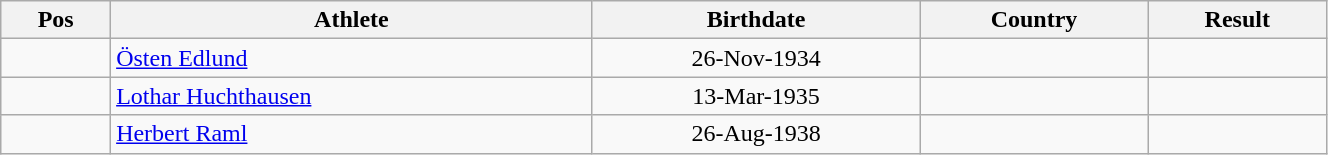<table class="wikitable"  style="text-align:center; width:70%;">
<tr>
<th>Pos</th>
<th>Athlete</th>
<th>Birthdate</th>
<th>Country</th>
<th>Result</th>
</tr>
<tr>
<td align=center></td>
<td align=left><a href='#'>Östen Edlund</a></td>
<td>26-Nov-1934</td>
<td align=left></td>
<td></td>
</tr>
<tr>
<td align=center></td>
<td align=left><a href='#'>Lothar Huchthausen</a></td>
<td>13-Mar-1935</td>
<td align=left></td>
<td></td>
</tr>
<tr>
<td align=center></td>
<td align=left><a href='#'>Herbert Raml</a></td>
<td>26-Aug-1938</td>
<td align=left></td>
<td></td>
</tr>
</table>
